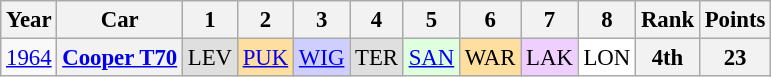<table class="wikitable" style="text-align:center; font-size:95%">
<tr>
<th>Year</th>
<th>Car</th>
<th>1</th>
<th>2</th>
<th>3</th>
<th>4</th>
<th>5</th>
<th>6</th>
<th>7</th>
<th>8</th>
<th>Rank</th>
<th>Points</th>
</tr>
<tr>
<td><a href='#'>1964</a></td>
<th><a href='#'>Cooper T70</a></th>
<td style="background:#dfdfdf;">LEV<br></td>
<td style="background:#ffdf9f;"><a href='#'>PUK</a><br></td>
<td style="background:#cfcfff;"><a href='#'>WIG</a><br></td>
<td style="background:#dfdfdf;">TER<br></td>
<td style="background:#dfffdf;"><a href='#'>SAN</a><br></td>
<td style="background:#ffdf9f;">WAR<br></td>
<td style="background:#efcfff;">LAK<br></td>
<td style="background:#FFFFFF;">LON<br></td>
<th>4th</th>
<th>23</th>
</tr>
</table>
